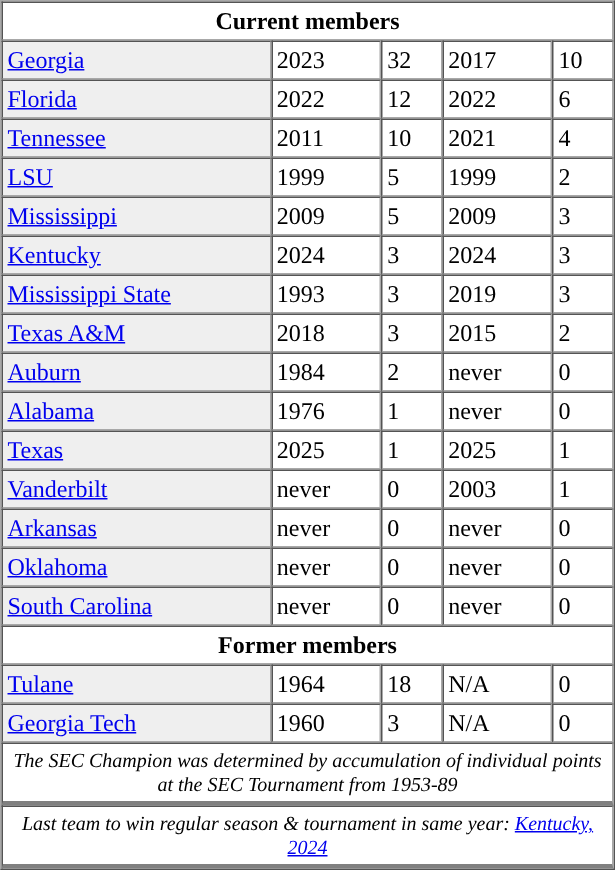<table border="1" cellpadding="3" cellspacing="0" align="right" width="410px">
<tr>
</tr>
<tr>
<td colspan=5 align="center"><strong>Current members</strong></td>
</tr>
<tr>
<td bgcolor="#efefef"><a href='#'>Georgia</a></td>
<td>2023</td>
<td>32</td>
<td>2017</td>
<td>10</td>
</tr>
<tr>
<td bgcolor="#efefef"><a href='#'>Florida</a></td>
<td>2022</td>
<td>12</td>
<td>2022</td>
<td>6</td>
</tr>
<tr>
<td bgcolor="#efefef"><a href='#'>Tennessee</a></td>
<td>2011</td>
<td>10</td>
<td>2021</td>
<td>4</td>
</tr>
<tr>
<td bgcolor="#efefef"><a href='#'>LSU</a></td>
<td>1999</td>
<td>5</td>
<td>1999</td>
<td>2</td>
</tr>
<tr>
<td bgcolor="#efefef"><a href='#'>Mississippi</a></td>
<td>2009</td>
<td>5</td>
<td>2009</td>
<td>3</td>
</tr>
<tr>
<td bgcolor=#efefef><a href='#'>Kentucky</a></td>
<td>2024</td>
<td>3</td>
<td>2024</td>
<td>3</td>
</tr>
<tr>
<td bgcolor="#efefef"><a href='#'>Mississippi State</a></td>
<td>1993</td>
<td>3</td>
<td>2019</td>
<td>3</td>
</tr>
<tr>
<td bgcolor="#efefef"><a href='#'>Texas A&M</a></td>
<td>2018</td>
<td>3</td>
<td>2015</td>
<td>2</td>
</tr>
<tr>
<td bgcolor="#efefef"><a href='#'>Auburn</a></td>
<td>1984</td>
<td>2</td>
<td>never</td>
<td>0</td>
</tr>
<tr>
<td bgcolor="#efefef"><a href='#'>Alabama</a></td>
<td>1976</td>
<td>1</td>
<td>never</td>
<td>0</td>
</tr>
<tr>
<td bgcolor="#efefef"><a href='#'>Texas</a></td>
<td>2025</td>
<td>1</td>
<td>2025</td>
<td>1</td>
</tr>
<tr>
<td bgcolor="#efefef"><a href='#'>Vanderbilt</a></td>
<td>never</td>
<td>0</td>
<td>2003</td>
<td>1</td>
</tr>
<tr>
<td bgcolor="#efefef"><a href='#'>Arkansas</a></td>
<td>never</td>
<td>0</td>
<td>never</td>
<td>0</td>
</tr>
<tr>
<td bgcolor="#efefef"><a href='#'>Oklahoma</a></td>
<td>never</td>
<td>0</td>
<td>never</td>
<td>0</td>
</tr>
<tr>
<td bgcolor="#efefef"><a href='#'>South Carolina</a></td>
<td>never</td>
<td>0</td>
<td>never</td>
<td>0</td>
</tr>
<tr>
<td colspan=5 align="center"><strong>Former members</strong></td>
</tr>
<tr>
<td bgcolor="#efefef"><a href='#'>Tulane</a></td>
<td>1964</td>
<td>18</td>
<td>N/A</td>
<td>0</td>
</tr>
<tr>
<td bgcolor="#efefef"><a href='#'>Georgia Tech</a></td>
<td>1960</td>
<td>3</td>
<td>N/A</td>
<td>0</td>
</tr>
<tr>
<td align="center" colspan=5 style="border-bottom:3px solid gray; font-size:smaller"><em>The SEC Champion was determined by accumulation of individual points at the SEC Tournament from 1953-89</em></td>
</tr>
<tr>
<td align="center" colspan=5 style="border-bottom:3px solid gray; font-size:smaller"><em>Last team to win regular season & tournament in same year: <a href='#'>Kentucky, 2024</a></em></td>
</tr>
</table>
